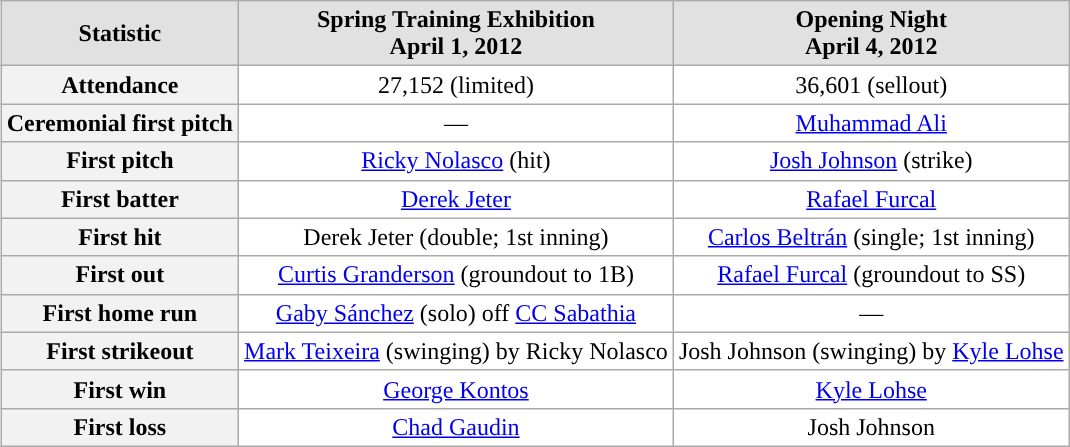<table class="wikitable" style="margin:auto; margin-left:15px; text-align:center; background:#fff;">
<tr style="background:#e1e1e1;">
<td><strong>Statistic</strong></td>
<td><strong>Spring Training Exhibition</strong><br><strong>April 1, 2012</strong></td>
<td><strong>Opening Night</strong><br><strong>April 4, 2012</strong></td>
</tr>
<tr>
<th>Attendance</th>
<td>27,152 (limited)</td>
<td>36,601 (sellout)</td>
</tr>
<tr>
<th>Ceremonial first pitch</th>
<td>—</td>
<td><a href='#'>Muhammad Ali</a></td>
</tr>
<tr>
<th>First pitch</th>
<td><a href='#'>Ricky Nolasco</a> (hit)</td>
<td><a href='#'>Josh Johnson</a> (strike)</td>
</tr>
<tr>
<th>First batter</th>
<td><a href='#'>Derek Jeter</a></td>
<td><a href='#'>Rafael Furcal</a></td>
</tr>
<tr>
<th>First hit</th>
<td>Derek Jeter (double; 1st inning)</td>
<td><a href='#'>Carlos Beltrán</a> (single; 1st inning)</td>
</tr>
<tr>
<th>First out</th>
<td><a href='#'>Curtis Granderson</a> (groundout to 1B)</td>
<td><a href='#'>Rafael Furcal</a> (groundout to SS)</td>
</tr>
<tr>
<th>First home run</th>
<td><a href='#'>Gaby Sánchez</a> (solo) off <a href='#'>CC Sabathia</a></td>
<td>—</td>
</tr>
<tr>
<th>First strikeout</th>
<td><a href='#'>Mark Teixeira</a> (swinging) by Ricky Nolasco</td>
<td>Josh Johnson (swinging) by <a href='#'>Kyle Lohse</a></td>
</tr>
<tr>
<th>First win</th>
<td><a href='#'>George Kontos</a></td>
<td><a href='#'>Kyle Lohse</a></td>
</tr>
<tr>
<th>First loss</th>
<td><a href='#'>Chad Gaudin</a></td>
<td>Josh Johnson</td>
</tr>
</table>
